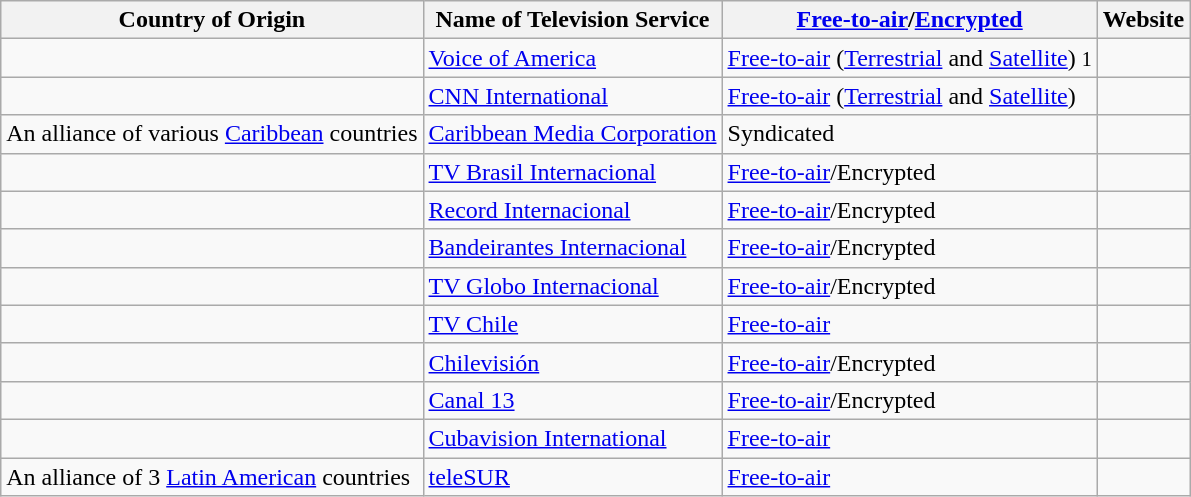<table class="wikitable">
<tr>
<th>Country of Origin</th>
<th>Name of Television Service</th>
<th><a href='#'>Free-to-air</a>/<a href='#'>Encrypted</a></th>
<th>Website</th>
</tr>
<tr>
<td></td>
<td><a href='#'>Voice of America</a></td>
<td><a href='#'>Free-to-air</a> (<a href='#'>Terrestrial</a> and <a href='#'>Satellite</a>) <small>1</small></td>
<td></td>
</tr>
<tr>
<td></td>
<td><a href='#'>CNN International</a></td>
<td><a href='#'>Free-to-air</a> (<a href='#'>Terrestrial</a> and <a href='#'>Satellite</a>)</td>
<td></td>
</tr>
<tr>
<td>An alliance of various <a href='#'>Caribbean</a> countries</td>
<td><a href='#'>Caribbean Media Corporation</a></td>
<td>Syndicated</td>
<td></td>
</tr>
<tr>
<td></td>
<td><a href='#'>TV Brasil Internacional</a></td>
<td><a href='#'>Free-to-air</a>/Encrypted</td>
<td></td>
</tr>
<tr>
<td></td>
<td><a href='#'>Record Internacional</a></td>
<td><a href='#'>Free-to-air</a>/Encrypted</td>
<td></td>
</tr>
<tr>
<td></td>
<td><a href='#'>Bandeirantes Internacional</a></td>
<td><a href='#'>Free-to-air</a>/Encrypted</td>
<td></td>
</tr>
<tr>
<td></td>
<td><a href='#'>TV Globo Internacional</a></td>
<td><a href='#'>Free-to-air</a>/Encrypted</td>
<td></td>
</tr>
<tr>
<td></td>
<td><a href='#'>TV Chile</a></td>
<td><a href='#'>Free-to-air</a></td>
<td></td>
</tr>
<tr>
<td></td>
<td><a href='#'>Chilevisión</a></td>
<td><a href='#'>Free-to-air</a>/Encrypted</td>
<td></td>
</tr>
<tr>
<td></td>
<td><a href='#'>Canal 13</a></td>
<td><a href='#'>Free-to-air</a>/Encrypted</td>
<td></td>
</tr>
<tr>
<td></td>
<td><a href='#'>Cubavision International</a></td>
<td><a href='#'>Free-to-air</a></td>
<td></td>
</tr>
<tr>
<td>An alliance of 3 <a href='#'>Latin American</a> countries</td>
<td><a href='#'>teleSUR</a></td>
<td><a href='#'>Free-to-air</a></td>
<td></td>
</tr>
</table>
